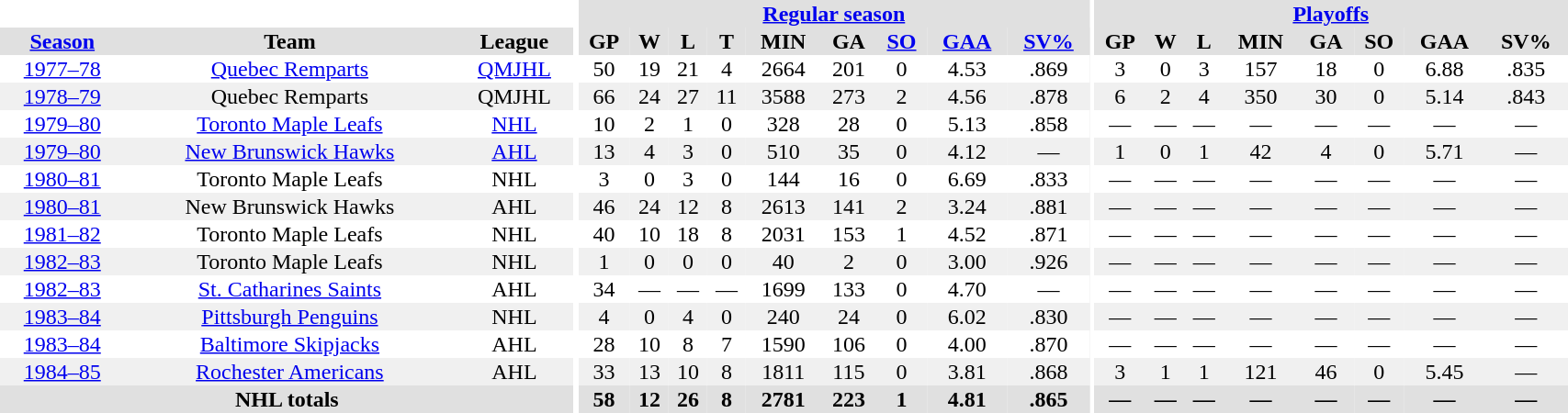<table border="0" cellpadding="1" cellspacing="0" style="width:90%; text-align:center;">
<tr bgcolor="#e0e0e0">
<th colspan="3" bgcolor="#ffffff"></th>
<th rowspan="99" bgcolor="#ffffff"></th>
<th colspan="9" bgcolor="#e0e0e0"><a href='#'>Regular season</a></th>
<th rowspan="99" bgcolor="#ffffff"></th>
<th colspan="8" bgcolor="#e0e0e0"><a href='#'>Playoffs</a></th>
</tr>
<tr bgcolor="#e0e0e0">
<th><a href='#'>Season</a></th>
<th>Team</th>
<th>League</th>
<th>GP</th>
<th>W</th>
<th>L</th>
<th>T</th>
<th>MIN</th>
<th>GA</th>
<th><a href='#'>SO</a></th>
<th><a href='#'>GAA</a></th>
<th><a href='#'>SV%</a></th>
<th>GP</th>
<th>W</th>
<th>L</th>
<th>MIN</th>
<th>GA</th>
<th>SO</th>
<th>GAA</th>
<th>SV%</th>
</tr>
<tr>
<td><a href='#'>1977–78</a></td>
<td><a href='#'>Quebec Remparts</a></td>
<td><a href='#'>QMJHL</a></td>
<td>50</td>
<td>19</td>
<td>21</td>
<td>4</td>
<td>2664</td>
<td>201</td>
<td>0</td>
<td>4.53</td>
<td>.869</td>
<td>3</td>
<td>0</td>
<td>3</td>
<td>157</td>
<td>18</td>
<td>0</td>
<td>6.88</td>
<td>.835</td>
</tr>
<tr bgcolor="#f0f0f0">
<td><a href='#'>1978–79</a></td>
<td>Quebec Remparts</td>
<td>QMJHL</td>
<td>66</td>
<td>24</td>
<td>27</td>
<td>11</td>
<td>3588</td>
<td>273</td>
<td>2</td>
<td>4.56</td>
<td>.878</td>
<td>6</td>
<td>2</td>
<td>4</td>
<td>350</td>
<td>30</td>
<td>0</td>
<td>5.14</td>
<td>.843</td>
</tr>
<tr>
<td><a href='#'>1979–80</a></td>
<td><a href='#'>Toronto Maple Leafs</a></td>
<td><a href='#'>NHL</a></td>
<td>10</td>
<td>2</td>
<td>1</td>
<td>0</td>
<td>328</td>
<td>28</td>
<td>0</td>
<td>5.13</td>
<td>.858</td>
<td>—</td>
<td>—</td>
<td>—</td>
<td>—</td>
<td>—</td>
<td>—</td>
<td>—</td>
<td>—</td>
</tr>
<tr bgcolor="#f0f0f0">
<td><a href='#'>1979–80</a></td>
<td><a href='#'>New Brunswick Hawks</a></td>
<td><a href='#'>AHL</a></td>
<td>13</td>
<td>4</td>
<td>3</td>
<td>0</td>
<td>510</td>
<td>35</td>
<td>0</td>
<td>4.12</td>
<td>—</td>
<td>1</td>
<td>0</td>
<td>1</td>
<td>42</td>
<td>4</td>
<td>0</td>
<td>5.71</td>
<td>—</td>
</tr>
<tr>
<td><a href='#'>1980–81</a></td>
<td>Toronto Maple Leafs</td>
<td>NHL</td>
<td>3</td>
<td>0</td>
<td>3</td>
<td>0</td>
<td>144</td>
<td>16</td>
<td>0</td>
<td>6.69</td>
<td>.833</td>
<td>—</td>
<td>—</td>
<td>—</td>
<td>—</td>
<td>—</td>
<td>—</td>
<td>—</td>
<td>—</td>
</tr>
<tr bgcolor="#f0f0f0">
<td><a href='#'>1980–81</a></td>
<td>New Brunswick Hawks</td>
<td>AHL</td>
<td>46</td>
<td>24</td>
<td>12</td>
<td>8</td>
<td>2613</td>
<td>141</td>
<td>2</td>
<td>3.24</td>
<td>.881</td>
<td>—</td>
<td>—</td>
<td>—</td>
<td>—</td>
<td>—</td>
<td>—</td>
<td>—</td>
<td>—</td>
</tr>
<tr>
<td><a href='#'>1981–82</a></td>
<td>Toronto Maple Leafs</td>
<td>NHL</td>
<td>40</td>
<td>10</td>
<td>18</td>
<td>8</td>
<td>2031</td>
<td>153</td>
<td>1</td>
<td>4.52</td>
<td>.871</td>
<td>—</td>
<td>—</td>
<td>—</td>
<td>—</td>
<td>—</td>
<td>—</td>
<td>—</td>
<td>—</td>
</tr>
<tr bgcolor="#f0f0f0">
<td><a href='#'>1982–83</a></td>
<td>Toronto Maple Leafs</td>
<td>NHL</td>
<td>1</td>
<td>0</td>
<td>0</td>
<td>0</td>
<td>40</td>
<td>2</td>
<td>0</td>
<td>3.00</td>
<td>.926</td>
<td>—</td>
<td>—</td>
<td>—</td>
<td>—</td>
<td>—</td>
<td>—</td>
<td>—</td>
<td>—</td>
</tr>
<tr>
<td><a href='#'>1982–83</a></td>
<td><a href='#'>St. Catharines Saints</a></td>
<td>AHL</td>
<td>34</td>
<td>—</td>
<td>—</td>
<td>—</td>
<td>1699</td>
<td>133</td>
<td>0</td>
<td>4.70</td>
<td>—</td>
<td>—</td>
<td>—</td>
<td>—</td>
<td>—</td>
<td>—</td>
<td>—</td>
<td>—</td>
<td>—</td>
</tr>
<tr bgcolor="#f0f0f0">
<td><a href='#'>1983–84</a></td>
<td><a href='#'>Pittsburgh Penguins</a></td>
<td>NHL</td>
<td>4</td>
<td>0</td>
<td>4</td>
<td>0</td>
<td>240</td>
<td>24</td>
<td>0</td>
<td>6.02</td>
<td>.830</td>
<td>—</td>
<td>—</td>
<td>—</td>
<td>—</td>
<td>—</td>
<td>—</td>
<td>—</td>
<td>—</td>
</tr>
<tr>
<td><a href='#'>1983–84</a></td>
<td><a href='#'>Baltimore Skipjacks</a></td>
<td>AHL</td>
<td>28</td>
<td>10</td>
<td>8</td>
<td>7</td>
<td>1590</td>
<td>106</td>
<td>0</td>
<td>4.00</td>
<td>.870</td>
<td>—</td>
<td>—</td>
<td>—</td>
<td>—</td>
<td>—</td>
<td>—</td>
<td>—</td>
<td>—</td>
</tr>
<tr bgcolor="#f0f0f0">
<td><a href='#'>1984–85</a></td>
<td><a href='#'>Rochester Americans</a></td>
<td>AHL</td>
<td>33</td>
<td>13</td>
<td>10</td>
<td>8</td>
<td>1811</td>
<td>115</td>
<td>0</td>
<td>3.81</td>
<td>.868</td>
<td>3</td>
<td>1</td>
<td>1</td>
<td>121</td>
<td>46</td>
<td>0</td>
<td>5.45</td>
<td>—</td>
</tr>
<tr bgcolor="#e0e0e0">
<th colspan=3>NHL totals</th>
<th>58</th>
<th>12</th>
<th>26</th>
<th>8</th>
<th>2781</th>
<th>223</th>
<th>1</th>
<th>4.81</th>
<th>.865</th>
<th>—</th>
<th>—</th>
<th>—</th>
<th>—</th>
<th>—</th>
<th>—</th>
<th>—</th>
<th>—</th>
</tr>
</table>
